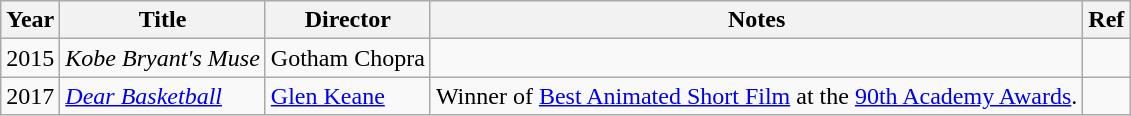<table class="wikitable sortable">
<tr>
<th>Year</th>
<th>Title</th>
<th>Director</th>
<th>Notes</th>
<th>Ref</th>
</tr>
<tr>
<td>2015</td>
<td><em>Kobe Bryant's Muse</em></td>
<td>Gotham Chopra</td>
<td></td>
<td></td>
</tr>
<tr>
<td>2017</td>
<td><em><a href='#'>Dear Basketball</a></em></td>
<td><a href='#'>Glen Keane</a></td>
<td>Winner of <a href='#'>Best Animated Short Film</a> at the <a href='#'>90th Academy Awards</a>.</td>
<td></td>
</tr>
</table>
